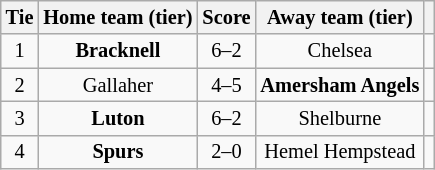<table class="wikitable" style="text-align:center; font-size:85%">
<tr>
<th>Tie</th>
<th>Home team (tier)</th>
<th>Score</th>
<th>Away team (tier)</th>
<th></th>
</tr>
<tr>
<td align="center">1</td>
<td><strong>Bracknell</strong></td>
<td align="center">6–2</td>
<td>Chelsea</td>
<td></td>
</tr>
<tr>
<td align="center">2</td>
<td>Gallaher</td>
<td align="center">4–5</td>
<td><strong>Amersham Angels</strong></td>
<td></td>
</tr>
<tr>
<td align="center">3</td>
<td><strong>Luton</strong></td>
<td align="center">6–2</td>
<td>Shelburne</td>
<td></td>
</tr>
<tr>
<td align="center">4</td>
<td><strong>Spurs</strong></td>
<td align="center">2–0</td>
<td>Hemel Hempstead</td>
<td></td>
</tr>
</table>
